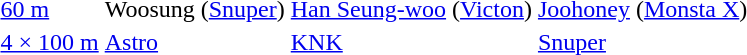<table>
<tr>
<td><a href='#'>60 m</a></td>
<td>Woosung (<a href='#'>Snuper</a>)</td>
<td><a href='#'>Han Seung-woo</a> (<a href='#'>Victon</a>)</td>
<td><a href='#'>Joohoney</a> (<a href='#'>Monsta X</a>)</td>
</tr>
<tr>
<td><a href='#'>4 × 100 m</a></td>
<td><a href='#'>Astro</a></td>
<td><a href='#'>KNK</a></td>
<td><a href='#'>Snuper</a></td>
</tr>
</table>
